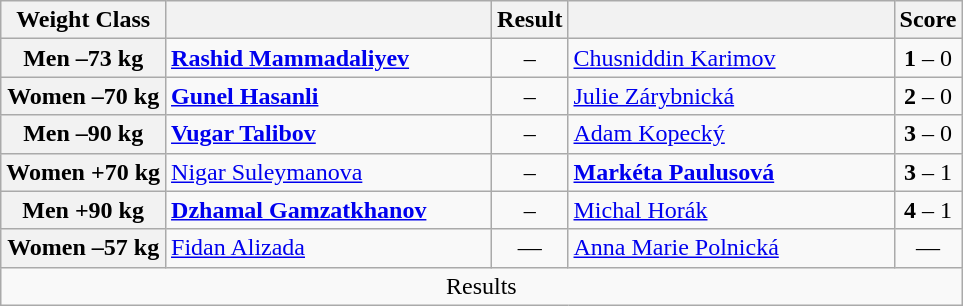<table class="wikitable">
<tr>
<th>Weight Class</th>
<th style="width:210px;"></th>
<th>Result</th>
<th style="width:210px;"></th>
<th>Score</th>
</tr>
<tr>
<th>Men –73 kg</th>
<td><strong><a href='#'>Rashid Mammadaliyev</a></strong></td>
<td align=center><strong></strong> – </td>
<td><a href='#'>Chusniddin Karimov</a></td>
<td align=center><strong>1</strong> – 0</td>
</tr>
<tr>
<th>Women –70 kg</th>
<td><strong><a href='#'>Gunel Hasanli</a></strong></td>
<td align=center><strong></strong> – </td>
<td><a href='#'>Julie Zárybnická</a></td>
<td align=center><strong>2</strong> – 0</td>
</tr>
<tr>
<th>Men –90 kg</th>
<td><strong><a href='#'>Vugar Talibov</a></strong></td>
<td align=center><strong></strong> – </td>
<td><a href='#'>Adam Kopecký</a></td>
<td align=center><strong>3</strong> – 0</td>
</tr>
<tr>
<th>Women +70 kg</th>
<td><a href='#'>Nigar Suleymanova</a></td>
<td align=center> – <strong></strong></td>
<td><strong><a href='#'>Markéta Paulusová</a></strong></td>
<td align=center><strong>3</strong> – 1</td>
</tr>
<tr>
<th>Men +90 kg</th>
<td><strong><a href='#'>Dzhamal Gamzatkhanov</a></strong></td>
<td align=center><strong></strong> – </td>
<td><a href='#'>Michal Horák</a></td>
<td align=center><strong>4</strong> – 1</td>
</tr>
<tr>
<th>Women –57 kg</th>
<td><a href='#'>Fidan Alizada</a></td>
<td align=center>—</td>
<td><a href='#'>Anna Marie Polnická</a></td>
<td align=center>—</td>
</tr>
<tr>
<td align=center colspan=5>Results</td>
</tr>
</table>
